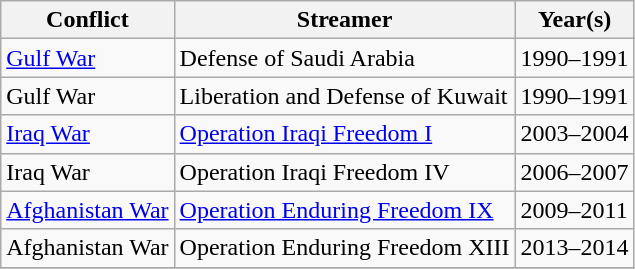<table class=wikitable>
<tr>
<th>Conflict</th>
<th>Streamer</th>
<th>Year(s)</th>
</tr>
<tr>
<td><a href='#'>Gulf War</a></td>
<td>Defense of Saudi Arabia</td>
<td>1990–1991</td>
</tr>
<tr>
<td>Gulf War</td>
<td>Liberation and Defense of Kuwait</td>
<td>1990–1991</td>
</tr>
<tr>
<td><a href='#'>Iraq War</a></td>
<td><a href='#'>Operation Iraqi Freedom I</a></td>
<td>2003–2004</td>
</tr>
<tr>
<td>Iraq War</td>
<td>Operation Iraqi Freedom IV</td>
<td>2006–2007</td>
</tr>
<tr>
<td><a href='#'>Afghanistan War</a></td>
<td><a href='#'>Operation Enduring Freedom IX</a></td>
<td>2009–2011</td>
</tr>
<tr>
<td>Afghanistan War</td>
<td>Operation Enduring Freedom XIII</td>
<td>2013–2014</td>
</tr>
<tr>
</tr>
</table>
